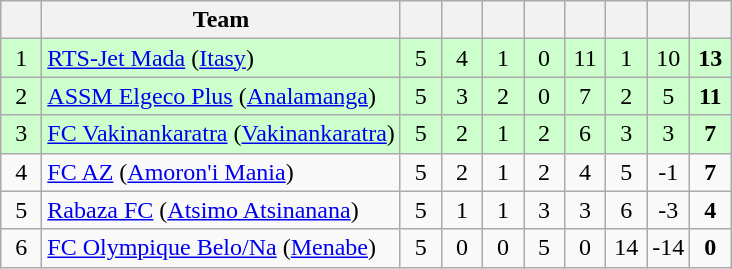<table class="wikitable" style="text-align: center;">
<tr>
<th width=20></th>
<th>Team</th>
<th width=20></th>
<th width=20></th>
<th width=20></th>
<th width=20></th>
<th width=20></th>
<th width=20></th>
<th width=20></th>
<th width=20></th>
</tr>
<tr bgcolor=#ccffcc>
<td>1</td>
<td align=left><a href='#'>RTS-Jet Mada</a> (<a href='#'>Itasy</a>)</td>
<td>5</td>
<td>4</td>
<td>1</td>
<td>0</td>
<td>11</td>
<td>1</td>
<td>10</td>
<td><strong>13</strong></td>
</tr>
<tr bgcolor=#ccffcc>
<td>2</td>
<td align=left><a href='#'>ASSM Elgeco Plus</a> (<a href='#'>Analamanga</a>)</td>
<td>5</td>
<td>3</td>
<td>2</td>
<td>0</td>
<td>7</td>
<td>2</td>
<td>5</td>
<td><strong>11</strong></td>
</tr>
<tr bgcolor=#ccffcc>
<td>3</td>
<td align=left><a href='#'>FC Vakinankaratra</a> (<a href='#'>Vakinankaratra</a>)</td>
<td>5</td>
<td>2</td>
<td>1</td>
<td>2</td>
<td>6</td>
<td>3</td>
<td>3</td>
<td><strong>7</strong></td>
</tr>
<tr>
<td>4</td>
<td align=left><a href='#'>FC AZ</a> (<a href='#'>Amoron'i Mania</a>)</td>
<td>5</td>
<td>2</td>
<td>1</td>
<td>2</td>
<td>4</td>
<td>5</td>
<td>-1</td>
<td><strong>7</strong></td>
</tr>
<tr>
<td>5</td>
<td align=left><a href='#'>Rabaza FC</a> (<a href='#'>Atsimo Atsinanana</a>)</td>
<td>5</td>
<td>1</td>
<td>1</td>
<td>3</td>
<td>3</td>
<td>6</td>
<td>-3</td>
<td><strong>4</strong></td>
</tr>
<tr>
<td>6</td>
<td align=left><a href='#'>FC Olympique Belo/Na</a> (<a href='#'>Menabe</a>)</td>
<td>5</td>
<td>0</td>
<td>0</td>
<td>5</td>
<td>0</td>
<td>14</td>
<td>-14</td>
<td><strong>0</strong></td>
</tr>
</table>
